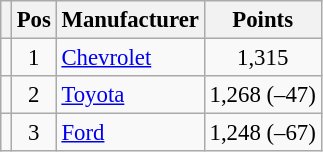<table class="wikitable" style="font-size: 95%;">
<tr>
<th></th>
<th>Pos</th>
<th>Manufacturer</th>
<th>Points</th>
</tr>
<tr>
<td align="left"></td>
<td style="text-align:center;">1</td>
<td><a href='#'>Chevrolet</a></td>
<td style="text-align:center;">1,315</td>
</tr>
<tr>
<td align="left"></td>
<td style="text-align:center;">2</td>
<td><a href='#'>Toyota</a></td>
<td style="text-align:center;">1,268 (–47)</td>
</tr>
<tr>
<td align="left"></td>
<td style="text-align:center;">3</td>
<td><a href='#'>Ford</a></td>
<td style="text-align:center;">1,248 (–67)</td>
</tr>
</table>
